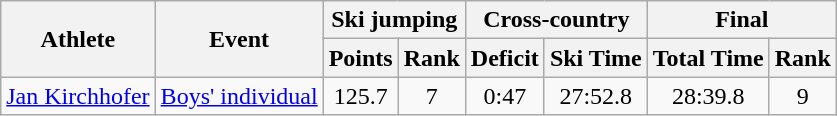<table class="wikitable">
<tr>
<th rowspan="2">Athlete</th>
<th rowspan="2">Event</th>
<th colspan="2">Ski jumping</th>
<th colspan="2">Cross-country</th>
<th colspan="2">Final</th>
</tr>
<tr>
<th>Points</th>
<th>Rank</th>
<th>Deficit</th>
<th>Ski Time</th>
<th>Total Time</th>
<th>Rank</th>
</tr>
<tr>
<td><a href='#'>Jan Kirchhofer</a></td>
<td><a href='#'>Boys' individual</a></td>
<td align="center">125.7</td>
<td align="center">7</td>
<td align="center">0:47</td>
<td align="center">27:52.8</td>
<td align="center">28:39.8</td>
<td align="center">9</td>
</tr>
</table>
